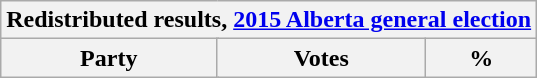<table class=wikitable>
<tr>
<th colspan=5>Redistributed results, <a href='#'>2015 Alberta general election</a></th>
</tr>
<tr>
<th colspan=2>Party</th>
<th>Votes</th>
<th>%<br>


</th>
</tr>
</table>
